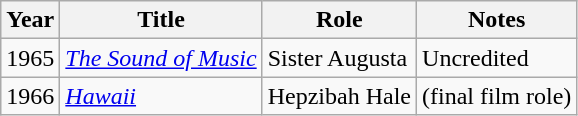<table class="wikitable">
<tr>
<th>Year</th>
<th>Title</th>
<th>Role</th>
<th>Notes</th>
</tr>
<tr>
<td>1965</td>
<td><em><a href='#'>The Sound of Music</a></em></td>
<td>Sister Augusta</td>
<td>Uncredited</td>
</tr>
<tr>
<td>1966</td>
<td><em><a href='#'>Hawaii</a></em></td>
<td>Hepzibah Hale</td>
<td>(final film role)</td>
</tr>
</table>
